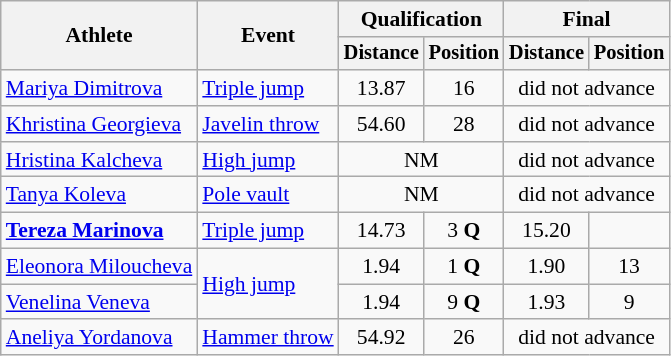<table class=wikitable style="font-size:90%">
<tr>
<th rowspan="2">Athlete</th>
<th rowspan="2">Event</th>
<th colspan="2">Qualification</th>
<th colspan="2">Final</th>
</tr>
<tr style="font-size:95%">
<th>Distance</th>
<th>Position</th>
<th>Distance</th>
<th>Position</th>
</tr>
<tr align=center>
<td align=left><a href='#'>Mariya Dimitrova</a></td>
<td align=left><a href='#'>Triple jump</a></td>
<td>13.87</td>
<td>16</td>
<td colspan=2>did not advance</td>
</tr>
<tr align=center>
<td align=left><a href='#'>Khristina Georgieva</a></td>
<td align=left><a href='#'>Javelin throw</a></td>
<td>54.60</td>
<td>28</td>
<td colspan=2>did not advance</td>
</tr>
<tr align=center>
<td align=left><a href='#'>Hristina Kalcheva</a></td>
<td align=left><a href='#'>High jump</a></td>
<td colspan=2>NM</td>
<td colspan=2>did not advance</td>
</tr>
<tr align=center>
<td align=left><a href='#'>Tanya Koleva</a></td>
<td align=left><a href='#'>Pole vault</a></td>
<td colspan=2>NM</td>
<td colspan=2>did not advance</td>
</tr>
<tr align=center>
<td align=left><strong><a href='#'>Tereza Marinova</a></strong></td>
<td align=left><a href='#'>Triple jump</a></td>
<td>14.73</td>
<td>3 <strong>Q</strong></td>
<td>15.20</td>
<td></td>
</tr>
<tr align=center>
<td align=left><a href='#'>Eleonora Miloucheva</a></td>
<td align=left rowspan=2><a href='#'>High jump</a></td>
<td>1.94</td>
<td>1 <strong>Q</strong></td>
<td>1.90</td>
<td>13</td>
</tr>
<tr align=center>
<td align=left><a href='#'>Venelina Veneva</a></td>
<td>1.94</td>
<td>9 <strong>Q</strong></td>
<td>1.93</td>
<td>9</td>
</tr>
<tr align=center>
<td align=left><a href='#'>Aneliya Yordanova</a></td>
<td align=left><a href='#'>Hammer throw</a></td>
<td>54.92</td>
<td>26</td>
<td colspan=2>did not advance</td>
</tr>
</table>
